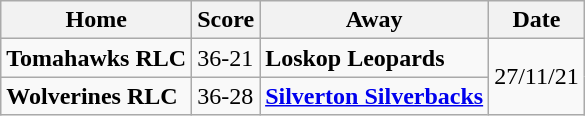<table class="wikitable">
<tr>
<th>Home</th>
<th>Score</th>
<th>Away</th>
<th>Date</th>
</tr>
<tr>
<td> <strong>Tomahawks RLC</strong></td>
<td>36-21</td>
<td> <strong>Loskop Leopards</strong></td>
<td rowspan="2">27/11/21</td>
</tr>
<tr>
<td> <strong>Wolverines RLC</strong></td>
<td>36-28</td>
<td> <strong><a href='#'>Silverton Silverbacks</a></strong></td>
</tr>
</table>
